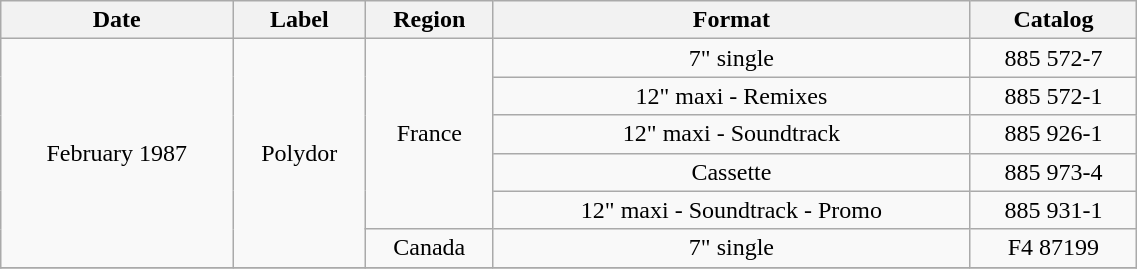<table class="wikitable" width="60%" border="1">
<tr>
<th>Date</th>
<th>Label</th>
<th>Region</th>
<th>Format</th>
<th>Catalog</th>
</tr>
<tr>
<td rowspan=6 align=center>February 1987</td>
<td rowspan=6 align=center>Polydor</td>
<td rowspan=5 align=center>France</td>
<td align=center>7" single</td>
<td align=center>885 572-7</td>
</tr>
<tr>
<td align=center>12" maxi - Remixes</td>
<td align=center>885 572-1</td>
</tr>
<tr>
<td align=center>12" maxi - Soundtrack</td>
<td align=center>885 926-1</td>
</tr>
<tr>
<td align=center>Cassette</td>
<td align=center>885 973-4</td>
</tr>
<tr>
<td align=center>12" maxi - Soundtrack - Promo</td>
<td align=center>885 931-1</td>
</tr>
<tr>
<td align=center>Canada</td>
<td align=center>7" single</td>
<td align=center>F4 87199</td>
</tr>
<tr>
</tr>
</table>
